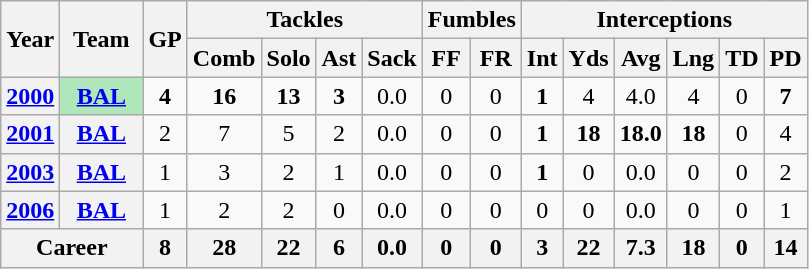<table class="wikitable" style="text-align:center">
<tr>
<th rowspan="2">Year</th>
<th rowspan="2">Team</th>
<th rowspan="2">GP</th>
<th colspan="4">Tackles</th>
<th colspan="2">Fumbles</th>
<th colspan="6">Interceptions</th>
</tr>
<tr>
<th>Comb</th>
<th>Solo</th>
<th>Ast</th>
<th>Sack</th>
<th>FF</th>
<th>FR</th>
<th>Int</th>
<th>Yds</th>
<th>Avg</th>
<th>Lng</th>
<th>TD</th>
<th>PD</th>
</tr>
<tr>
<th><a href='#'>2000</a></th>
<th style="background:#afe6ba; width:3em;"><a href='#'>BAL</a></th>
<td><strong>4</strong></td>
<td><strong>16</strong></td>
<td><strong>13</strong></td>
<td><strong>3</strong></td>
<td>0.0</td>
<td>0</td>
<td>0</td>
<td><strong>1</strong></td>
<td>4</td>
<td>4.0</td>
<td>4</td>
<td>0</td>
<td><strong>7</strong></td>
</tr>
<tr>
<th><a href='#'>2001</a></th>
<th><a href='#'>BAL</a></th>
<td>2</td>
<td>7</td>
<td>5</td>
<td>2</td>
<td>0.0</td>
<td>0</td>
<td>0</td>
<td><strong>1</strong></td>
<td><strong>18</strong></td>
<td><strong>18.0</strong></td>
<td><strong>18</strong></td>
<td>0</td>
<td>4</td>
</tr>
<tr>
<th><a href='#'>2003</a></th>
<th><a href='#'>BAL</a></th>
<td>1</td>
<td>3</td>
<td>2</td>
<td>1</td>
<td>0.0</td>
<td>0</td>
<td>0</td>
<td><strong>1</strong></td>
<td>0</td>
<td>0.0</td>
<td>0</td>
<td>0</td>
<td>2</td>
</tr>
<tr>
<th><a href='#'>2006</a></th>
<th><a href='#'>BAL</a></th>
<td>1</td>
<td>2</td>
<td>2</td>
<td>0</td>
<td>0.0</td>
<td>0</td>
<td>0</td>
<td>0</td>
<td>0</td>
<td>0.0</td>
<td>0</td>
<td>0</td>
<td>1</td>
</tr>
<tr>
<th colspan="2">Career</th>
<th>8</th>
<th>28</th>
<th>22</th>
<th>6</th>
<th>0.0</th>
<th>0</th>
<th>0</th>
<th>3</th>
<th>22</th>
<th>7.3</th>
<th>18</th>
<th>0</th>
<th>14</th>
</tr>
</table>
